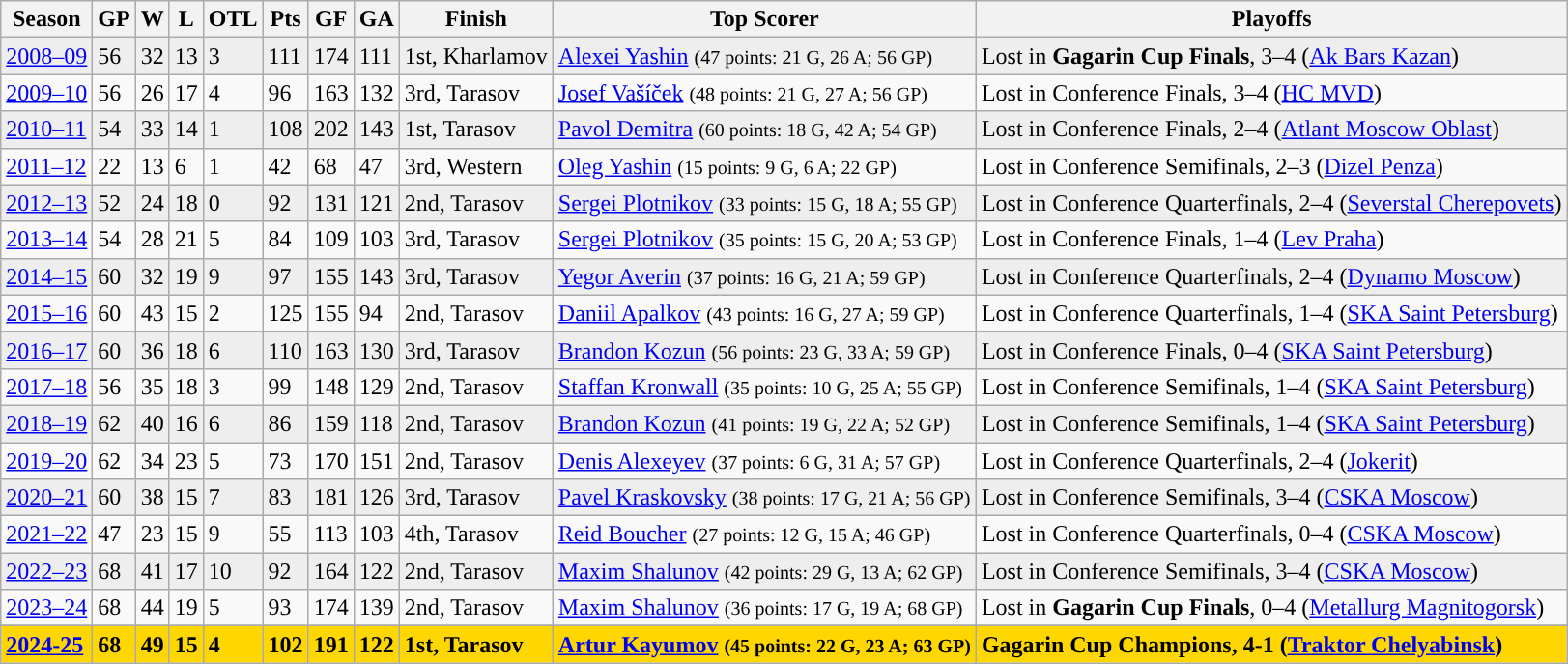<table class="wikitable">
<tr>
<th>Season</th>
<th>GP</th>
<th>W</th>
<th>L</th>
<th>OTL</th>
<th>Pts</th>
<th>GF</th>
<th>GA</th>
<th>Finish</th>
<th>Top Scorer</th>
<th>Playoffs</th>
</tr>
<tr style="background:#eee;">
<td><a href='#'>2008–09</a></td>
<td>56</td>
<td>32</td>
<td>13</td>
<td>3</td>
<td>111</td>
<td>174</td>
<td>111</td>
<td>1st, Kharlamov</td>
<td><a href='#'>Alexei Yashin</a> <small>(47 points: 21 G, 26 A; 56 GP)</small></td>
<td>Lost in <strong>Gagarin Cup Finals</strong>, 3–4 (<a href='#'>Ak Bars Kazan</a>)</td>
</tr>
<tr>
<td><a href='#'>2009–10</a></td>
<td>56</td>
<td>26</td>
<td>17</td>
<td>4</td>
<td>96</td>
<td>163</td>
<td>132</td>
<td>3rd, Tarasov</td>
<td><a href='#'>Josef Vašíček</a> <small>(48 points: 21 G, 27 A; 56 GP)</small></td>
<td>Lost in Conference Finals, 3–4 (<a href='#'>HC MVD</a>)</td>
</tr>
<tr style="background:#eee;">
<td><a href='#'>2010–11</a></td>
<td>54</td>
<td>33</td>
<td>14</td>
<td>1</td>
<td>108</td>
<td>202</td>
<td>143</td>
<td>1st, Tarasov</td>
<td><a href='#'>Pavol Demitra</a> <small>(60 points: 18 G, 42 A; 54 GP)</small></td>
<td>Lost in Conference Finals, 2–4 (<a href='#'>Atlant Moscow Oblast</a>)</td>
</tr>
<tr>
<td><a href='#'>2011–12</a></td>
<td>22</td>
<td>13</td>
<td>6</td>
<td>1</td>
<td>42</td>
<td>68</td>
<td>47</td>
<td>3rd, Western</td>
<td><a href='#'>Oleg Yashin</a> <small>(15 points: 9 G, 6 A; 22 GP)</small></td>
<td>Lost in Conference Semifinals, 2–3 (<a href='#'>Dizel Penza</a>)</td>
</tr>
<tr style="background:#eee;">
<td><a href='#'>2012–13</a></td>
<td>52</td>
<td>24</td>
<td>18</td>
<td>0</td>
<td>92</td>
<td>131</td>
<td>121</td>
<td>2nd, Tarasov</td>
<td><a href='#'>Sergei Plotnikov</a> <small>(33 points: 15 G, 18 A; 55 GP)</small></td>
<td>Lost in Conference Quarterfinals, 2–4 (<a href='#'>Severstal Cherepovets</a>)</td>
</tr>
<tr>
<td><a href='#'>2013–14</a></td>
<td>54</td>
<td>28</td>
<td>21</td>
<td>5</td>
<td>84</td>
<td>109</td>
<td>103</td>
<td>3rd, Tarasov</td>
<td><a href='#'>Sergei Plotnikov</a> <small>(35 points: 15 G, 20 A; 53 GP)</small></td>
<td>Lost in Conference Finals, 1–4 (<a href='#'>Lev Praha</a>)</td>
</tr>
<tr style="background:#eee;">
<td><a href='#'>2014–15</a></td>
<td>60</td>
<td>32</td>
<td>19</td>
<td>9</td>
<td>97</td>
<td>155</td>
<td>143</td>
<td>3rd, Tarasov</td>
<td><a href='#'>Yegor Averin</a> <small>(37 points: 16 G, 21 A; 59 GP)</small></td>
<td>Lost in Conference Quarterfinals, 2–4 (<a href='#'>Dynamo Moscow</a>)</td>
</tr>
<tr>
<td><a href='#'>2015–16</a></td>
<td>60</td>
<td>43</td>
<td>15</td>
<td>2</td>
<td>125</td>
<td>155</td>
<td>94</td>
<td>2nd, Tarasov</td>
<td><a href='#'>Daniil Apalkov</a> <small>(43 points: 16 G, 27 A; 59 GP)</small></td>
<td>Lost in Conference Quarterfinals, 1–4 (<a href='#'>SKA Saint Petersburg</a>)</td>
</tr>
<tr style="background:#eee;">
<td><a href='#'>2016–17</a></td>
<td>60</td>
<td>36</td>
<td>18</td>
<td>6</td>
<td>110</td>
<td>163</td>
<td>130</td>
<td>3rd, Tarasov</td>
<td><a href='#'>Brandon Kozun</a> <small>(56 points: 23 G, 33 A; 59 GP)</small></td>
<td>Lost in Conference Finals, 0–4 (<a href='#'>SKA Saint Petersburg</a>)</td>
</tr>
<tr>
<td><a href='#'>2017–18</a></td>
<td>56</td>
<td>35</td>
<td>18</td>
<td>3</td>
<td>99</td>
<td>148</td>
<td>129</td>
<td>2nd, Tarasov</td>
<td><a href='#'>Staffan Kronwall</a> <small>(35 points: 10 G, 25 A; 55 GP)</small></td>
<td>Lost in Conference Semifinals, 1–4 (<a href='#'>SKA Saint Petersburg</a>)</td>
</tr>
<tr style="background:#eee;">
<td><a href='#'>2018–19</a></td>
<td>62</td>
<td>40</td>
<td>16</td>
<td>6</td>
<td>86</td>
<td>159</td>
<td>118</td>
<td>2nd, Tarasov</td>
<td><a href='#'>Brandon Kozun</a> <small>(41 points: 19 G, 22 A; 52 GP)</small></td>
<td>Lost in Conference Semifinals, 1–4 (<a href='#'>SKA Saint Petersburg</a>)</td>
</tr>
<tr>
<td><a href='#'>2019–20</a></td>
<td>62</td>
<td>34</td>
<td>23</td>
<td>5</td>
<td>73</td>
<td>170</td>
<td>151</td>
<td>2nd, Tarasov</td>
<td><a href='#'>Denis Alexeyev</a> <small>(37 points: 6 G, 31 A; 57 GP)</small></td>
<td>Lost in Conference Quarterfinals, 2–4 (<a href='#'>Jokerit</a>)</td>
</tr>
<tr style="background:#eee;">
<td><a href='#'>2020–21</a></td>
<td>60</td>
<td>38</td>
<td>15</td>
<td>7</td>
<td>83</td>
<td>181</td>
<td>126</td>
<td>3rd, Tarasov</td>
<td><a href='#'>Pavel Kraskovsky</a> <small>(38 points: 17 G, 21 A; 56 GP)</small></td>
<td>Lost in Conference Semifinals, 3–4 (<a href='#'>CSKA Moscow</a>)</td>
</tr>
<tr>
<td><a href='#'>2021–22</a></td>
<td>47</td>
<td>23</td>
<td>15</td>
<td>9</td>
<td>55</td>
<td>113</td>
<td>103</td>
<td>4th, Tarasov</td>
<td><a href='#'>Reid Boucher</a> <small>(27 points: 12 G, 15 A; 46 GP)</small></td>
<td>Lost in Conference Quarterfinals, 0–4 (<a href='#'>CSKA Moscow</a>)</td>
</tr>
<tr style="background:#eee;">
<td><a href='#'>2022–23</a></td>
<td>68</td>
<td>41</td>
<td>17</td>
<td>10</td>
<td>92</td>
<td>164</td>
<td>122</td>
<td>2nd, Tarasov</td>
<td><a href='#'>Maxim Shalunov</a> <small>(42 points: 29 G, 13 A; 62 GP)</small></td>
<td>Lost in Conference Semifinals, 3–4 (<a href='#'>CSKA Moscow</a>)</td>
</tr>
<tr>
<td><a href='#'>2023–24</a></td>
<td>68</td>
<td>44</td>
<td>19</td>
<td>5</td>
<td>93</td>
<td>174</td>
<td>139</td>
<td>2nd, Tarasov</td>
<td><a href='#'>Maxim Shalunov</a> <small>(36 points: 17 G, 19 A; 68 GP)</small></td>
<td>Lost in <strong>Gagarin Cup Finals</strong>, 0–4 (<a href='#'>Metallurg Magnitogorsk</a>)</td>
</tr>
<tr>
</tr>
<tr style="background:gold;">
<td><a href='#'><strong>2024-25</strong></a></td>
<td><strong>68</strong></td>
<td><strong>49</strong></td>
<td><strong>15</strong></td>
<td><strong>4</strong></td>
<td><strong>102</strong></td>
<td><strong>191</strong></td>
<td><strong>122</strong></td>
<td><strong>1st, Tarasov</strong></td>
<td><strong><a href='#'>Artur Kayumov</a> <small>(45 points: 22 G, 23 A; 63 GP)</small></strong></td>
<td><strong>Gagarin Cup Champions, 4-1 (<a href='#'>Traktor Chelyabinsk</a>)</strong></td>
</tr>
</table>
